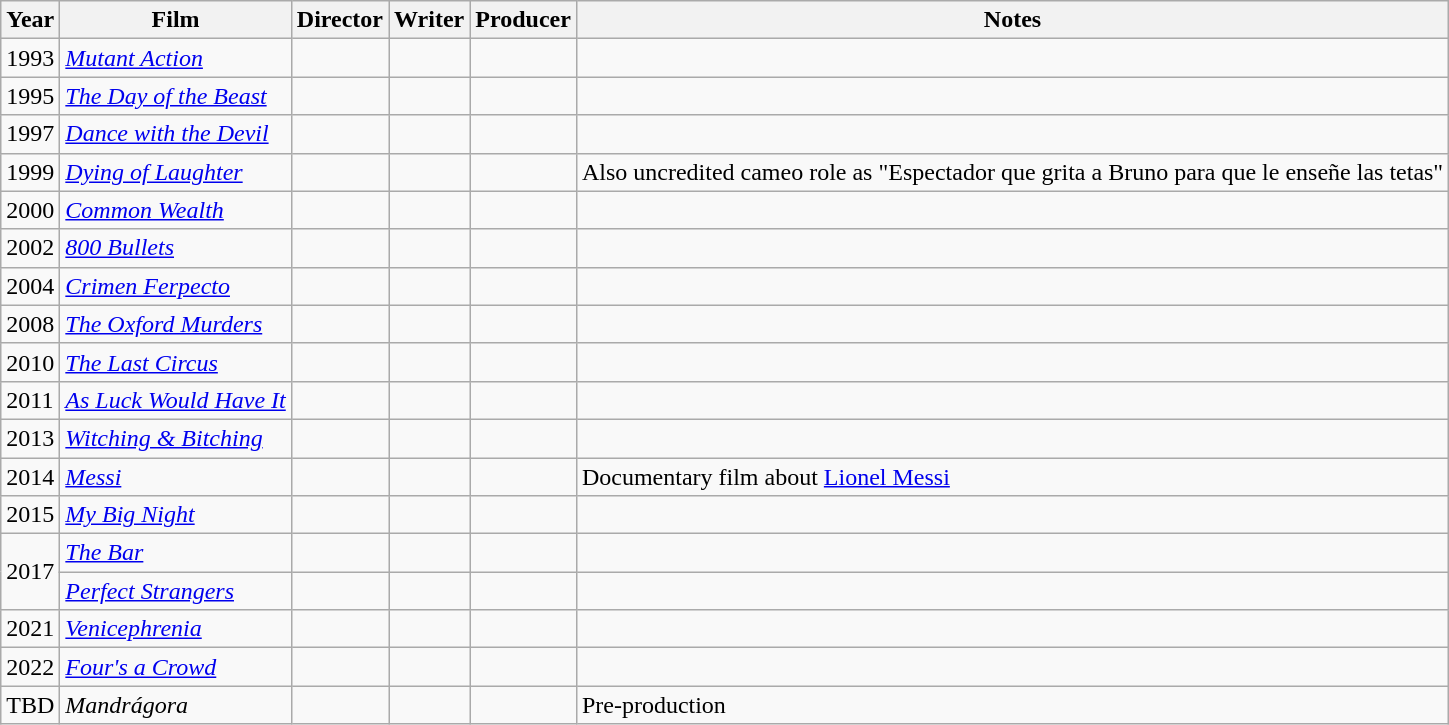<table class="wikitable sortable">
<tr>
<th style="width:26px;">Year</th>
<th>Film</th>
<th>Director</th>
<th>Writer</th>
<th>Producer</th>
<th>Notes</th>
</tr>
<tr>
<td>1993</td>
<td><em><a href='#'>Mutant Action</a></em></td>
<td></td>
<td></td>
<td></td>
<td></td>
</tr>
<tr>
<td>1995</td>
<td><em><a href='#'>The Day of the Beast</a></em></td>
<td></td>
<td></td>
<td></td>
<td></td>
</tr>
<tr>
<td>1997</td>
<td><em><a href='#'>Dance with the Devil</a></em></td>
<td></td>
<td></td>
<td></td>
<td></td>
</tr>
<tr>
<td>1999</td>
<td><em><a href='#'>Dying of Laughter</a></em></td>
<td></td>
<td></td>
<td></td>
<td>Also uncredited cameo role as "Espectador que grita a Bruno para que le enseñe las tetas"</td>
</tr>
<tr>
<td>2000</td>
<td><em><a href='#'>Common Wealth</a></em></td>
<td></td>
<td></td>
<td></td>
<td></td>
</tr>
<tr>
<td>2002</td>
<td><em><a href='#'>800 Bullets</a></em></td>
<td></td>
<td></td>
<td></td>
<td></td>
</tr>
<tr>
<td>2004</td>
<td><em><a href='#'>Crimen Ferpecto</a></em></td>
<td></td>
<td></td>
<td></td>
<td></td>
</tr>
<tr>
<td>2008</td>
<td><em><a href='#'>The Oxford Murders</a></em></td>
<td></td>
<td></td>
<td></td>
<td></td>
</tr>
<tr>
<td>2010</td>
<td><em><a href='#'>The Last Circus</a></em></td>
<td></td>
<td></td>
<td></td>
<td></td>
</tr>
<tr>
<td>2011</td>
<td><em><a href='#'>As Luck Would Have It</a></em></td>
<td></td>
<td></td>
<td></td>
<td></td>
</tr>
<tr>
<td>2013</td>
<td><em><a href='#'>Witching & Bitching</a></em></td>
<td></td>
<td></td>
<td></td>
<td></td>
</tr>
<tr>
<td>2014</td>
<td><em><a href='#'>Messi</a></em></td>
<td></td>
<td></td>
<td></td>
<td>Documentary film about <a href='#'>Lionel Messi</a></td>
</tr>
<tr>
<td>2015</td>
<td><em><a href='#'>My Big Night</a></em></td>
<td></td>
<td></td>
<td></td>
<td></td>
</tr>
<tr>
<td rowspan="2">2017</td>
<td><em><a href='#'>The Bar</a></em></td>
<td></td>
<td></td>
<td></td>
<td></td>
</tr>
<tr>
<td><em><a href='#'>Perfect Strangers</a></em></td>
<td></td>
<td></td>
<td></td>
<td></td>
</tr>
<tr>
<td>2021</td>
<td><em><a href='#'>Venicephrenia</a></em></td>
<td></td>
<td></td>
<td></td>
<td></td>
</tr>
<tr>
<td>2022</td>
<td><em><a href='#'>Four's a Crowd</a></em></td>
<td></td>
<td></td>
<td></td>
<td></td>
</tr>
<tr>
<td>TBD</td>
<td><em>Mandrágora</em></td>
<td></td>
<td></td>
<td></td>
<td>Pre-production</td>
</tr>
</table>
